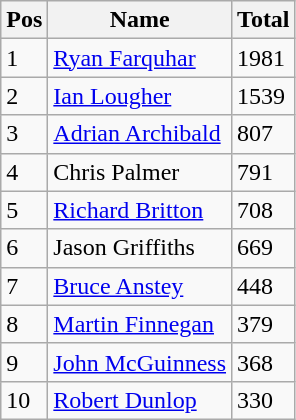<table class="wikitable" border="1">
<tr>
<th>Pos</th>
<th>Name</th>
<th>Total</th>
</tr>
<tr>
<td>1</td>
<td><a href='#'>Ryan Farquhar</a></td>
<td>1981</td>
</tr>
<tr>
<td>2</td>
<td><a href='#'>Ian Lougher</a></td>
<td>1539</td>
</tr>
<tr>
<td>3</td>
<td><a href='#'>Adrian Archibald</a></td>
<td>807</td>
</tr>
<tr>
<td>4</td>
<td>Chris Palmer</td>
<td>791</td>
</tr>
<tr>
<td>5</td>
<td><a href='#'>Richard Britton</a></td>
<td>708</td>
</tr>
<tr>
<td>6</td>
<td>Jason Griffiths</td>
<td>669</td>
</tr>
<tr>
<td>7</td>
<td><a href='#'>Bruce Anstey</a></td>
<td>448</td>
</tr>
<tr>
<td>8</td>
<td><a href='#'>Martin Finnegan</a></td>
<td>379</td>
</tr>
<tr>
<td>9</td>
<td><a href='#'>John McGuinness</a></td>
<td>368</td>
</tr>
<tr>
<td>10</td>
<td><a href='#'>Robert Dunlop</a></td>
<td>330</td>
</tr>
</table>
